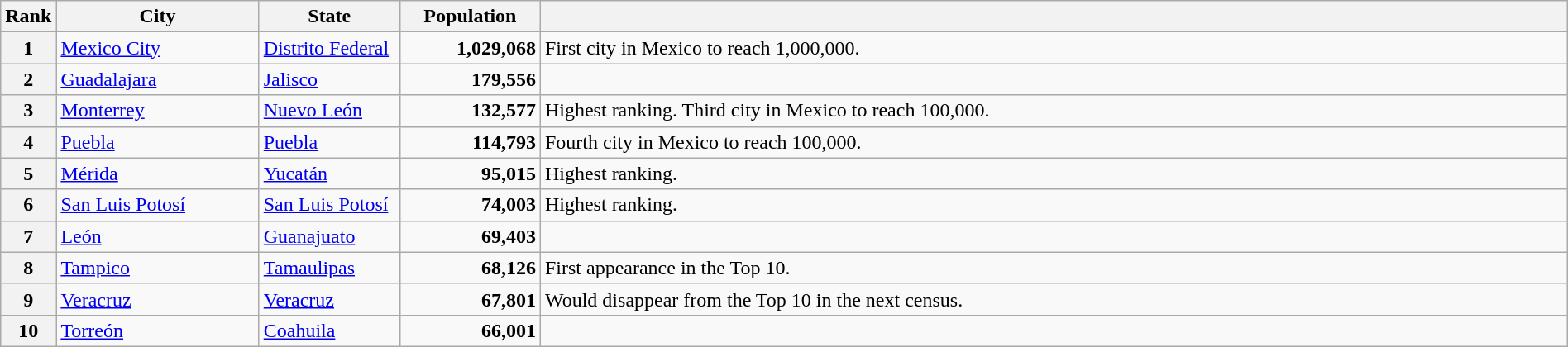<table class="wikitable plainrowheaders"  style="width:100%; width:100%;">
<tr>
<th scope="col" style="width:3%;">Rank</th>
<th scope="col" style="width:13%;">City</th>
<th scope="col" style="width:9%;">State</th>
<th scope="col" style="width:9%;">Population</th>
<th scope="col" style="width:66%;"></th>
</tr>
<tr>
<th scope="row">1</th>
<td><a href='#'>Mexico City</a></td>
<td><a href='#'>Distrito Federal</a></td>
<td align="right"><strong>1,029,068</strong></td>
<td>First city in Mexico to reach 1,000,000.</td>
</tr>
<tr>
<th scope="row">2</th>
<td><a href='#'>Guadalajara</a></td>
<td><a href='#'>Jalisco</a></td>
<td align="right"><strong>179,556</strong></td>
<td></td>
</tr>
<tr>
<th scope="row">3</th>
<td><a href='#'>Monterrey</a></td>
<td><a href='#'>Nuevo León</a></td>
<td align="right"><strong>132,577</strong></td>
<td>Highest ranking. Third city in Mexico to reach 100,000.</td>
</tr>
<tr>
<th scope="row">4</th>
<td><a href='#'>Puebla</a></td>
<td><a href='#'>Puebla</a></td>
<td align="right"><strong>114,793</strong></td>
<td>Fourth city in Mexico to reach 100,000.</td>
</tr>
<tr>
<th scope="row">5</th>
<td><a href='#'>Mérida</a></td>
<td><a href='#'>Yucatán</a></td>
<td align="right"><strong>95,015</strong></td>
<td>Highest ranking.</td>
</tr>
<tr>
<th scope="row">6</th>
<td><a href='#'>San Luis Potosí</a></td>
<td><a href='#'>San Luis Potosí</a></td>
<td align="right"><strong>74,003</strong></td>
<td>Highest ranking.</td>
</tr>
<tr>
<th scope="row">7</th>
<td><a href='#'>León</a></td>
<td><a href='#'>Guanajuato</a></td>
<td align="right"><strong>69,403</strong></td>
<td></td>
</tr>
<tr>
<th scope="row">8</th>
<td><a href='#'>Tampico</a></td>
<td><a href='#'>Tamaulipas</a></td>
<td align="right"><strong>68,126</strong></td>
<td>First appearance in the Top 10.</td>
</tr>
<tr>
<th scope="row">9</th>
<td><a href='#'>Veracruz</a></td>
<td><a href='#'>Veracruz</a></td>
<td align="right"><strong>67,801</strong></td>
<td>Would disappear from the Top 10 in the next census.</td>
</tr>
<tr>
<th scope="row">10</th>
<td><a href='#'>Torreón</a></td>
<td><a href='#'>Coahuila</a></td>
<td align="right"><strong>66,001</strong></td>
<td></td>
</tr>
</table>
